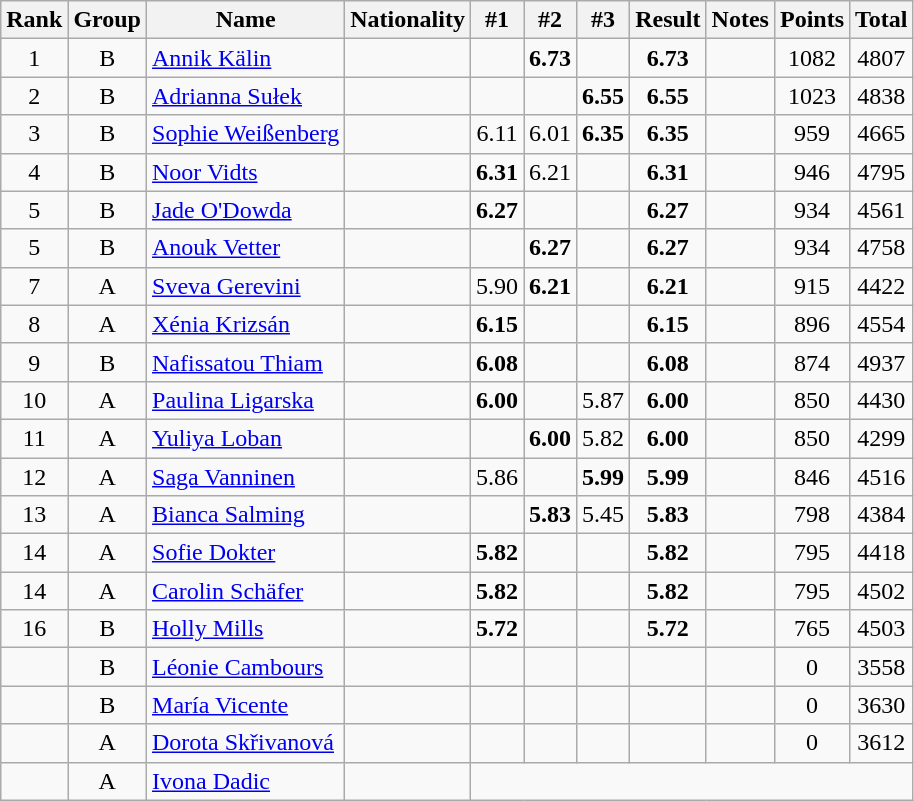<table class="wikitable sortable" style="text-align:center">
<tr>
<th>Rank</th>
<th>Group</th>
<th>Name</th>
<th>Nationality</th>
<th>#1</th>
<th>#2</th>
<th>#3</th>
<th>Result</th>
<th>Notes</th>
<th>Points</th>
<th>Total</th>
</tr>
<tr>
<td>1</td>
<td>B</td>
<td align=left><a href='#'>Annik Kälin</a></td>
<td align=left></td>
<td></td>
<td><strong>6.73</strong></td>
<td></td>
<td><strong>6.73</strong></td>
<td></td>
<td>1082</td>
<td>4807</td>
</tr>
<tr>
<td>2</td>
<td>B</td>
<td align=left><a href='#'>Adrianna Sułek</a></td>
<td align=left></td>
<td></td>
<td></td>
<td><strong>6.55</strong></td>
<td><strong>6.55</strong></td>
<td></td>
<td>1023</td>
<td>4838</td>
</tr>
<tr>
<td>3</td>
<td>B</td>
<td align=left><a href='#'>Sophie Weißenberg</a></td>
<td align=left></td>
<td>6.11</td>
<td>6.01</td>
<td><strong>6.35</strong></td>
<td><strong>6.35</strong></td>
<td></td>
<td>959</td>
<td>4665</td>
</tr>
<tr>
<td>4</td>
<td>B</td>
<td align=left><a href='#'>Noor Vidts</a></td>
<td align=left></td>
<td><strong>6.31</strong></td>
<td>6.21</td>
<td></td>
<td><strong>6.31</strong></td>
<td></td>
<td>946</td>
<td>4795</td>
</tr>
<tr>
<td>5</td>
<td>B</td>
<td align=left><a href='#'>Jade O'Dowda</a></td>
<td align=left></td>
<td><strong>6.27</strong></td>
<td></td>
<td></td>
<td><strong>6.27</strong></td>
<td></td>
<td>934</td>
<td>4561</td>
</tr>
<tr>
<td>5</td>
<td>B</td>
<td align=left><a href='#'>Anouk Vetter</a></td>
<td align=left></td>
<td></td>
<td><strong>6.27</strong></td>
<td></td>
<td><strong>6.27</strong></td>
<td></td>
<td>934</td>
<td>4758</td>
</tr>
<tr>
<td>7</td>
<td>A</td>
<td align=left><a href='#'>Sveva Gerevini</a></td>
<td align=left></td>
<td>5.90</td>
<td><strong>6.21</strong></td>
<td></td>
<td><strong>6.21</strong></td>
<td></td>
<td>915</td>
<td>4422</td>
</tr>
<tr>
<td>8</td>
<td>A</td>
<td align=left><a href='#'>Xénia Krizsán</a></td>
<td align=left></td>
<td><strong>6.15</strong></td>
<td></td>
<td></td>
<td><strong>6.15</strong></td>
<td></td>
<td>896</td>
<td>4554</td>
</tr>
<tr>
<td>9</td>
<td>B</td>
<td align=left><a href='#'>Nafissatou Thiam</a></td>
<td align=left></td>
<td><strong>6.08</strong></td>
<td></td>
<td></td>
<td><strong>6.08</strong></td>
<td></td>
<td>874</td>
<td>4937</td>
</tr>
<tr>
<td>10</td>
<td>A</td>
<td align=left><a href='#'>Paulina Ligarska</a></td>
<td align=left></td>
<td><strong>6.00</strong></td>
<td></td>
<td>5.87</td>
<td><strong>6.00</strong></td>
<td></td>
<td>850</td>
<td>4430</td>
</tr>
<tr>
<td>11</td>
<td>A</td>
<td align=left><a href='#'>Yuliya Loban</a></td>
<td align=left></td>
<td></td>
<td><strong>6.00</strong></td>
<td>5.82</td>
<td><strong>6.00</strong></td>
<td></td>
<td>850</td>
<td>4299</td>
</tr>
<tr>
<td>12</td>
<td>A</td>
<td align=left><a href='#'>Saga Vanninen</a></td>
<td align=left></td>
<td>5.86</td>
<td></td>
<td><strong>5.99</strong></td>
<td><strong>5.99</strong></td>
<td></td>
<td>846</td>
<td>4516</td>
</tr>
<tr>
<td>13</td>
<td>A</td>
<td align=left><a href='#'>Bianca Salming</a></td>
<td align=left></td>
<td></td>
<td><strong>5.83</strong></td>
<td>5.45</td>
<td><strong>5.83</strong></td>
<td></td>
<td>798</td>
<td>4384</td>
</tr>
<tr>
<td>14</td>
<td>A</td>
<td align=left><a href='#'>Sofie Dokter</a></td>
<td align=left></td>
<td><strong>5.82</strong></td>
<td></td>
<td></td>
<td><strong>5.82</strong></td>
<td></td>
<td>795</td>
<td>4418</td>
</tr>
<tr>
<td>14</td>
<td>A</td>
<td align=left><a href='#'>Carolin Schäfer</a></td>
<td align=left></td>
<td><strong>5.82</strong></td>
<td></td>
<td></td>
<td><strong>5.82</strong></td>
<td></td>
<td>795</td>
<td>4502</td>
</tr>
<tr>
<td>16</td>
<td>B</td>
<td align=left><a href='#'>Holly Mills</a></td>
<td align=left></td>
<td><strong>5.72</strong></td>
<td></td>
<td></td>
<td><strong>5.72</strong></td>
<td></td>
<td>765</td>
<td>4503</td>
</tr>
<tr>
<td></td>
<td>B</td>
<td align=left><a href='#'>Léonie Cambours</a></td>
<td align=left></td>
<td></td>
<td></td>
<td></td>
<td><strong></strong></td>
<td></td>
<td>0</td>
<td>3558</td>
</tr>
<tr>
<td></td>
<td>B</td>
<td align=left><a href='#'>María Vicente</a></td>
<td align=left></td>
<td></td>
<td></td>
<td></td>
<td><strong></strong></td>
<td></td>
<td>0</td>
<td>3630</td>
</tr>
<tr>
<td></td>
<td>A</td>
<td align=left><a href='#'>Dorota Skřivanová</a></td>
<td align=left></td>
<td></td>
<td></td>
<td></td>
<td><strong></strong></td>
<td></td>
<td>0</td>
<td>3612</td>
</tr>
<tr>
<td></td>
<td>A</td>
<td align=left><a href='#'>Ivona Dadic</a></td>
<td align=left></td>
<td colspan=7></td>
</tr>
</table>
